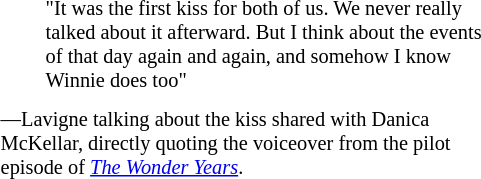<table cellpadding="5"  style="width:27%; float:right; font-size:85%; border-collapse:collapse; border-style:none;">
<tr>
<td style="width:20px; vertical-align:top;"></td>
<td style="text-align:left;">"It was the first kiss for both of us. We never really talked about it afterward. But I think about the events of that day again and again, and somehow I know Winnie does too"</td>
</tr>
<tr>
<td colspan="3"><div>—Lavigne talking about the kiss shared with Danica McKellar, directly quoting the voiceover from the pilot episode of <em><a href='#'>The Wonder Years</a></em>.</div></td>
</tr>
</table>
